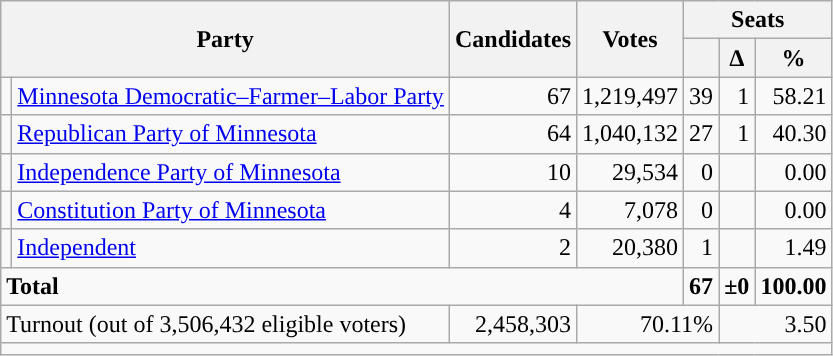<table class="wikitable">
<tr>
<th rowspan="2" colspan="2">Party</th>
<th rowspan="2">Candidates</th>
<th rowspan="2" colspan="1">Votes</th>
<th colspan="3">Seats</th>
</tr>
<tr>
<th></th>
<th>∆</th>
<th>%</th>
</tr>
<tr>
<td style="background-color:"></td>
<td><a href='#'>Minnesota Democratic–Farmer–Labor Party</a></td>
<td align="right">67</td>
<td align="right">1,219,497</td>
<td align="right">39</td>
<td align="right">1</td>
<td align="right">58.21</td>
</tr>
<tr>
<td style="background-color:"></td>
<td><a href='#'>Republican Party of Minnesota</a></td>
<td align="right">64</td>
<td align="right">1,040,132</td>
<td align="right">27</td>
<td align="right">1</td>
<td align="right">40.30</td>
</tr>
<tr>
<td style="background-color:"></td>
<td><a href='#'>Independence Party of Minnesota</a></td>
<td align="right">10</td>
<td align="right">29,534</td>
<td align="right">0</td>
<td align="right"></td>
<td align="right">0.00</td>
</tr>
<tr>
<td style="background-color:"></td>
<td><a href='#'>Constitution Party of Minnesota</a></td>
<td align="right">4</td>
<td align="right">7,078</td>
<td align="right">0</td>
<td align="right"></td>
<td align="right">0.00</td>
</tr>
<tr>
<td style="background-color:"></td>
<td><a href='#'>Independent</a></td>
<td align="right">2</td>
<td align="right">20,380</td>
<td align="right">1</td>
<td align="right"></td>
<td align="right">1.49</td>
</tr>
<tr>
<td colspan="4" align="left"><strong>Total</strong></td>
<td align="right"><strong>67</strong></td>
<td align="right"><strong>±0</strong></td>
<td align="right"><strong>100.00</strong></td>
</tr>
<tr>
<td colspan="2" align="left">Turnout (out of 3,506,432 eligible voters)</td>
<td colspan="1" align="right">2,458,303</td>
<td colspan="2" align="right">70.11%</td>
<td colspan="2" align="right">3.50 </td>
</tr>
<tr>
<td colspan="7"></td>
</tr>
</table>
